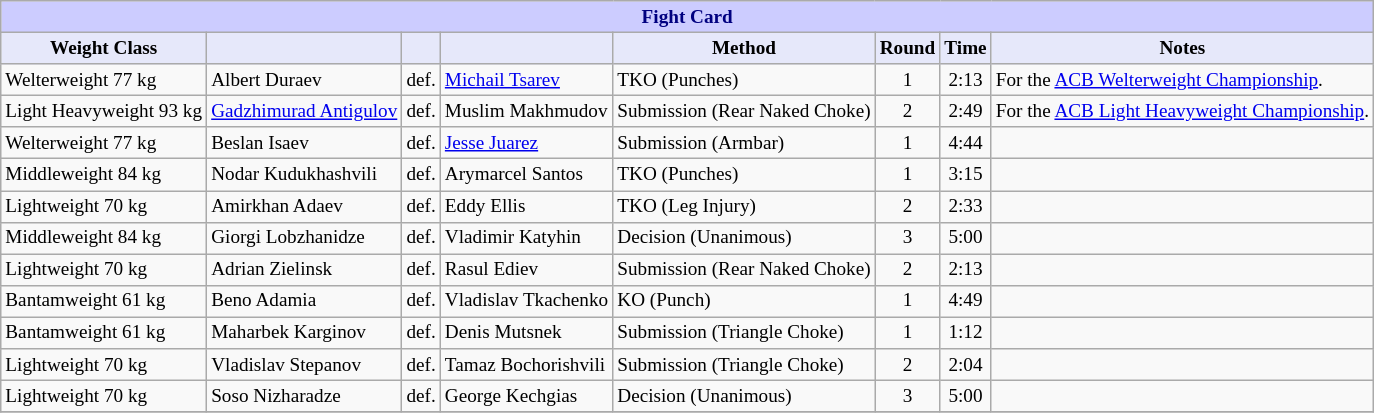<table class="wikitable" style="font-size: 80%;">
<tr>
<th colspan="8" style="background-color: #ccf; color: #000080; text-align: center;"><strong>Fight Card</strong></th>
</tr>
<tr>
<th colspan="1" style="background-color: #E6E8FA; color: #000000; text-align: center;">Weight Class</th>
<th colspan="1" style="background-color: #E6E8FA; color: #000000; text-align: center;"></th>
<th colspan="1" style="background-color: #E6E8FA; color: #000000; text-align: center;"></th>
<th colspan="1" style="background-color: #E6E8FA; color: #000000; text-align: center;"></th>
<th colspan="1" style="background-color: #E6E8FA; color: #000000; text-align: center;">Method</th>
<th colspan="1" style="background-color: #E6E8FA; color: #000000; text-align: center;">Round</th>
<th colspan="1" style="background-color: #E6E8FA; color: #000000; text-align: center;">Time</th>
<th colspan="1" style="background-color: #E6E8FA; color: #000000; text-align: center;">Notes</th>
</tr>
<tr>
<td>Welterweight 77 kg</td>
<td> Albert Duraev</td>
<td>def.</td>
<td> <a href='#'>Michail Tsarev</a></td>
<td>TKO (Punches)</td>
<td align=center>1</td>
<td align=center>2:13</td>
<td>For the <a href='#'>ACB Welterweight Championship</a>.</td>
</tr>
<tr>
<td>Light Heavyweight 93 kg</td>
<td> <a href='#'>Gadzhimurad Antigulov</a></td>
<td>def.</td>
<td> Muslim Makhmudov</td>
<td>Submission (Rear Naked Choke)</td>
<td align=center>2</td>
<td align=center>2:49</td>
<td>For the <a href='#'>ACB Light Heavyweight Championship</a>.</td>
</tr>
<tr>
<td>Welterweight 77 kg</td>
<td> Beslan Isaev</td>
<td>def.</td>
<td> <a href='#'>Jesse Juarez</a></td>
<td>Submission (Armbar)</td>
<td align=center>1</td>
<td align=center>4:44</td>
<td></td>
</tr>
<tr>
<td>Middleweight 84 kg</td>
<td> Nodar Kudukhashvili</td>
<td>def.</td>
<td> Arymarcel Santos</td>
<td>TKO (Punches)</td>
<td align=center>1</td>
<td align=center>3:15</td>
<td></td>
</tr>
<tr>
<td>Lightweight 70 kg</td>
<td> Amirkhan Adaev</td>
<td>def.</td>
<td> Eddy Ellis</td>
<td>TKO (Leg Injury)</td>
<td align=center>2</td>
<td align=center>2:33</td>
<td></td>
</tr>
<tr>
<td>Middleweight 84 kg</td>
<td> Giorgi Lobzhanidze</td>
<td>def.</td>
<td> Vladimir Katyhin</td>
<td>Decision (Unanimous)</td>
<td align=center>3</td>
<td align=center>5:00</td>
<td></td>
</tr>
<tr>
<td>Lightweight 70 kg</td>
<td> Adrian Zielinsk</td>
<td>def.</td>
<td> Rasul Ediev</td>
<td>Submission (Rear Naked Choke)</td>
<td align=center>2</td>
<td align=center>2:13</td>
<td></td>
</tr>
<tr>
<td>Bantamweight 61 kg</td>
<td> Beno Adamia</td>
<td>def.</td>
<td> Vladislav Tkachenko</td>
<td>KO (Punch)</td>
<td align=center>1</td>
<td align=center>4:49</td>
<td></td>
</tr>
<tr>
<td>Bantamweight 61 kg</td>
<td> Maharbek Karginov</td>
<td>def.</td>
<td> Denis Mutsnek</td>
<td>Submission (Triangle Choke)</td>
<td align=center>1</td>
<td align=center>1:12</td>
<td></td>
</tr>
<tr>
<td>Lightweight 70 kg</td>
<td> Vladislav Stepanov</td>
<td>def.</td>
<td> Tamaz Bochorishvili</td>
<td>Submission (Triangle Choke)</td>
<td align=center>2</td>
<td align=center>2:04</td>
<td></td>
</tr>
<tr>
<td>Lightweight 70 kg</td>
<td> Soso Nizharadze</td>
<td>def.</td>
<td> George Kechgias</td>
<td>Decision (Unanimous)</td>
<td align=center>3</td>
<td align=center>5:00</td>
<td></td>
</tr>
<tr>
</tr>
</table>
